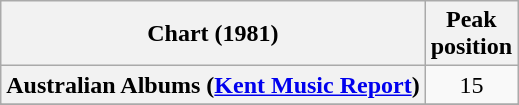<table class="wikitable sortable plainrowheaders">
<tr>
<th>Chart (1981)</th>
<th>Peak<br>position</th>
</tr>
<tr>
<th scope="row">Australian Albums (<a href='#'>Kent Music Report</a>)</th>
<td style="text-align:center;">15</td>
</tr>
<tr>
</tr>
<tr>
</tr>
<tr>
</tr>
<tr>
</tr>
<tr>
</tr>
</table>
